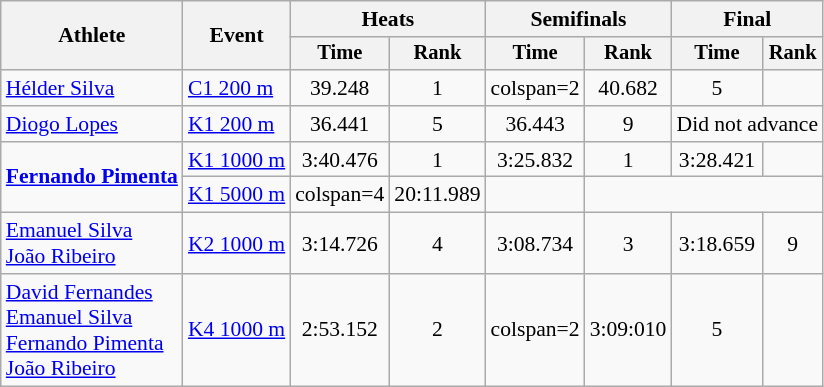<table class=wikitable style="font-size:90%; text-align:center;">
<tr>
<th rowspan=2>Athlete</th>
<th rowspan=2>Event</th>
<th colspan=2>Heats</th>
<th colspan=2>Semifinals</th>
<th colspan=2>Final</th>
</tr>
<tr style="font-size:95%">
<th>Time</th>
<th>Rank</th>
<th>Time</th>
<th>Rank</th>
<th>Time</th>
<th>Rank</th>
</tr>
<tr>
<td align=left><a href='#'>Hélder Silva</a></td>
<td align=left><a href='#'>C1 200 m</a></td>
<td>39.248</td>
<td>1 <strong></strong></td>
<td>colspan=2 </td>
<td>40.682</td>
<td>5</td>
</tr>
<tr>
<td align=left><a href='#'>Diogo Lopes</a></td>
<td align=left><a href='#'>K1 200 m</a></td>
<td>36.441</td>
<td>5 <strong></strong></td>
<td>36.443</td>
<td>9</td>
<td colspan=2>Did not advance</td>
</tr>
<tr>
<td rowspan=2 align=left><strong><a href='#'>Fernando Pimenta</a></strong></td>
<td align=left><a href='#'>K1 1000 m</a></td>
<td>3:40.476</td>
<td>1 <strong></strong></td>
<td>3:25.832</td>
<td>1 <strong></strong></td>
<td>3:28.421</td>
<td></td>
</tr>
<tr>
<td align=left><a href='#'>K1 5000 m</a></td>
<td>colspan=4 </td>
<td>20:11.989</td>
<td></td>
</tr>
<tr>
<td align=left><a href='#'>Emanuel Silva</a><br><a href='#'>João Ribeiro</a></td>
<td align=left><a href='#'>K2 1000 m</a></td>
<td>3:14.726</td>
<td>4 <strong></strong></td>
<td>3:08.734</td>
<td>3 <strong></strong></td>
<td>3:18.659</td>
<td>9</td>
</tr>
<tr>
<td align=left><a href='#'>David Fernandes</a><br><a href='#'>Emanuel Silva</a><br><a href='#'>Fernando Pimenta</a><br><a href='#'>João Ribeiro</a></td>
<td align=left><a href='#'>K4 1000 m</a></td>
<td>2:53.152</td>
<td>2 <strong></strong></td>
<td>colspan=2 </td>
<td>3:09:010</td>
<td>5</td>
</tr>
</table>
